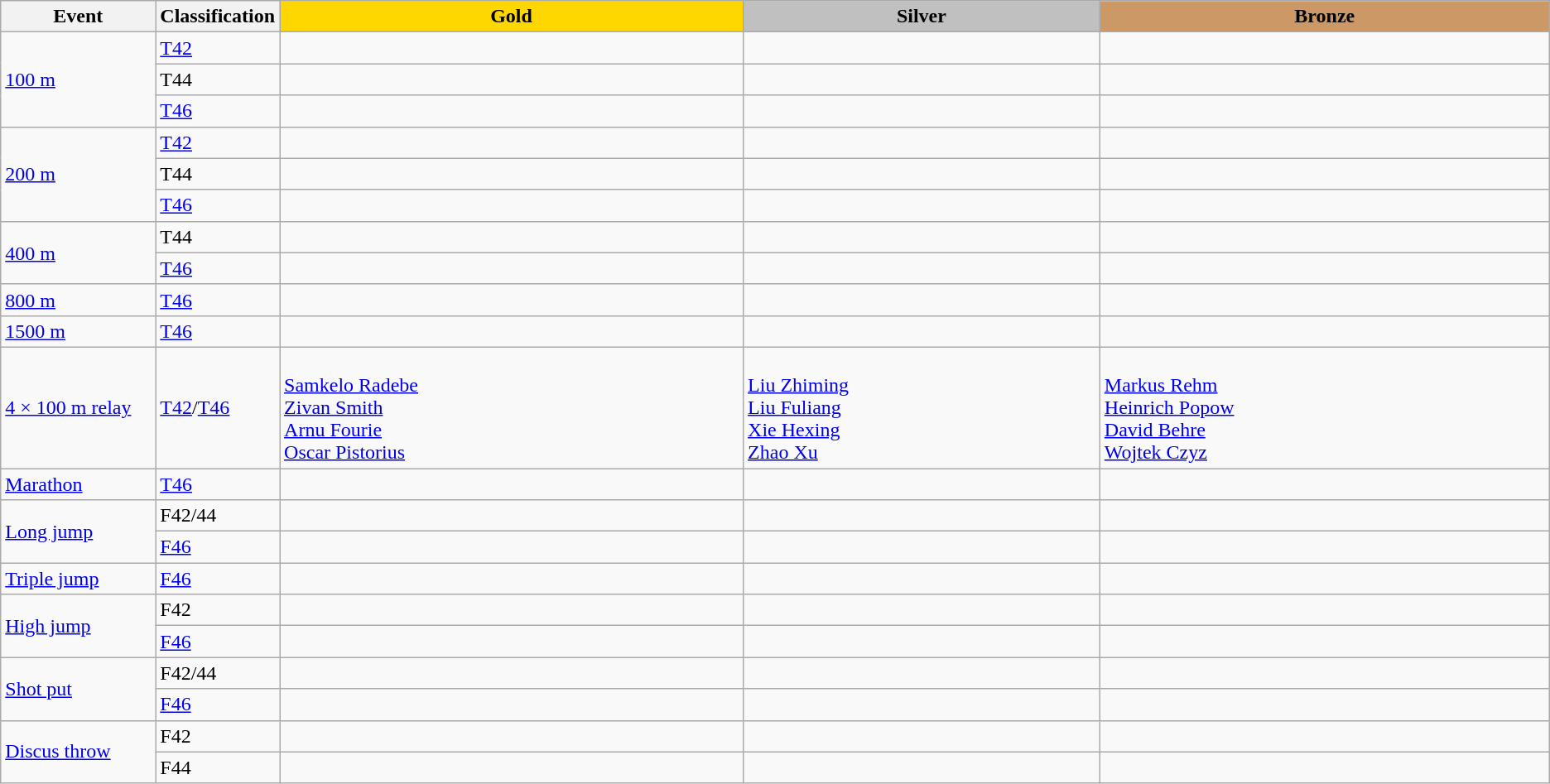<table class=wikitable style="font-size:100%">
<tr>
<th rowspan="1" width="10%">Event</th>
<th rowspan="1" width="5%">Classification</th>
<th rowspan="1" style="background:gold;">Gold</th>
<th colspan="1" style="background:silver;">Silver</th>
<th colspan="1" style="background:#CC9966;">Bronze</th>
</tr>
<tr>
<td rowspan="3"><a href='#'>100 m</a></td>
<td><a href='#'>T42</a><br></td>
<td></td>
<td></td>
<td></td>
</tr>
<tr>
<td>T44<br></td>
<td></td>
<td></td>
<td></td>
</tr>
<tr>
<td><a href='#'>T46</a><br></td>
<td></td>
<td></td>
<td></td>
</tr>
<tr>
<td rowspan="3"><a href='#'>200 m</a></td>
<td><a href='#'>T42</a><br></td>
<td></td>
<td></td>
<td></td>
</tr>
<tr>
<td>T44<br></td>
<td></td>
<td></td>
<td></td>
</tr>
<tr>
<td><a href='#'>T46</a><br></td>
<td></td>
<td></td>
<td></td>
</tr>
<tr>
<td rowspan="2"><a href='#'>400 m</a></td>
<td>T44<br></td>
<td></td>
<td></td>
<td></td>
</tr>
<tr>
<td><a href='#'>T46</a><br></td>
<td></td>
<td></td>
<td></td>
</tr>
<tr>
<td><a href='#'>800 m</a></td>
<td><a href='#'>T46</a><br></td>
<td></td>
<td></td>
<td></td>
</tr>
<tr>
<td><a href='#'>1500 m</a></td>
<td><a href='#'>T46</a><br></td>
<td></td>
<td></td>
<td></td>
</tr>
<tr>
<td><a href='#'>4 × 100 m relay</a></td>
<td><a href='#'>T42</a>/<a href='#'>T46</a><br></td>
<td><br><a href='#'>Samkelo Radebe</a><br><a href='#'>Zivan Smith</a><br><a href='#'>Arnu Fourie</a><br><a href='#'>Oscar Pistorius</a></td>
<td><br><a href='#'>Liu Zhiming</a><br><a href='#'>Liu Fuliang</a><br><a href='#'>Xie Hexing</a><br><a href='#'>Zhao Xu</a></td>
<td><br><a href='#'>Markus Rehm</a><br><a href='#'>Heinrich Popow</a><br><a href='#'>David Behre</a><br><a href='#'>Wojtek Czyz</a></td>
</tr>
<tr>
<td><a href='#'>Marathon</a></td>
<td><a href='#'>T46</a><br></td>
<td></td>
<td></td>
<td></td>
</tr>
<tr>
<td rowspan="2"><a href='#'>Long jump</a></td>
<td>F42/44<br></td>
<td></td>
<td></td>
<td></td>
</tr>
<tr>
<td><a href='#'>F46</a><br></td>
<td></td>
<td></td>
<td></td>
</tr>
<tr>
<td><a href='#'>Triple jump</a></td>
<td><a href='#'>F46</a><br></td>
<td></td>
<td></td>
<td></td>
</tr>
<tr>
<td rowspan="2"><a href='#'>High jump</a></td>
<td>F42<br></td>
<td></td>
<td></td>
<td></td>
</tr>
<tr>
<td><a href='#'>F46</a><br></td>
<td></td>
<td></td>
<td></td>
</tr>
<tr>
<td rowspan="2"><a href='#'>Shot put</a></td>
<td>F42/44<br></td>
<td></td>
<td></td>
<td></td>
</tr>
<tr>
<td><a href='#'>F46</a><br></td>
<td></td>
<td></td>
<td></td>
</tr>
<tr>
<td rowspan="2"><a href='#'>Discus throw</a></td>
<td>F42<br></td>
<td></td>
<td></td>
<td></td>
</tr>
<tr>
<td>F44<br></td>
<td></td>
<td></td>
<td></td>
</tr>
</table>
